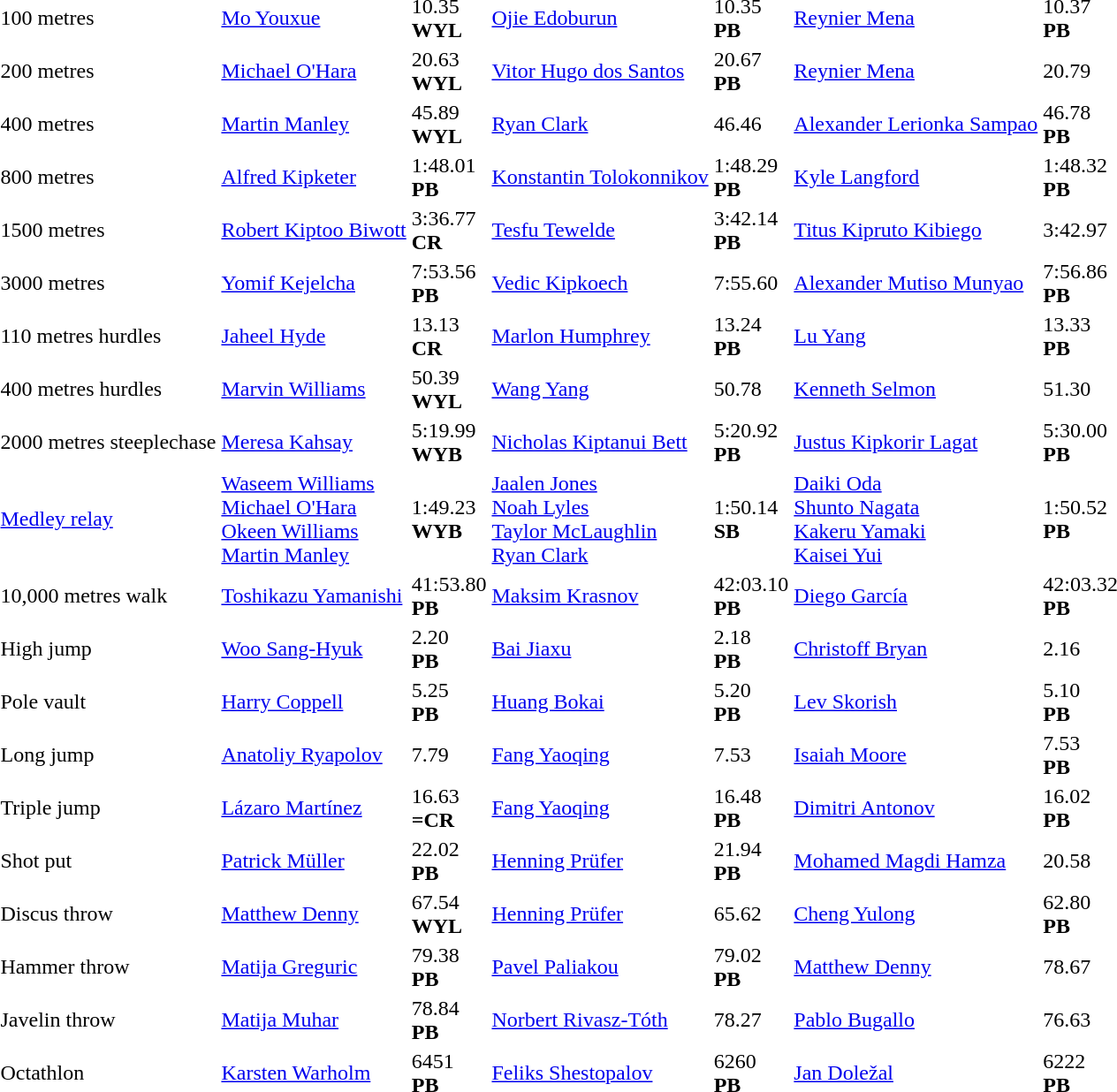<table>
<tr>
<td>100 metres<br></td>
<td><a href='#'>Mo Youxue</a><br></td>
<td>10.35<br><strong>WYL</strong></td>
<td><a href='#'>Ojie Edoburun</a><br></td>
<td>10.35<br><strong>PB</strong></td>
<td><a href='#'>Reynier Mena</a><br></td>
<td>10.37<br><strong>PB</strong></td>
</tr>
<tr>
<td>200 metres<br></td>
<td><a href='#'>Michael O'Hara</a><br></td>
<td>20.63<br><strong>WYL</strong></td>
<td><a href='#'>Vitor Hugo dos Santos</a><br></td>
<td>20.67<br><strong>PB</strong></td>
<td><a href='#'>Reynier Mena</a><br></td>
<td>20.79</td>
</tr>
<tr>
<td>400 metres<br></td>
<td><a href='#'>Martin Manley</a><br></td>
<td>45.89<br><strong>WYL</strong></td>
<td><a href='#'>Ryan Clark</a><br></td>
<td>46.46</td>
<td><a href='#'>Alexander Lerionka Sampao</a><br></td>
<td>46.78<br><strong>PB</strong></td>
</tr>
<tr>
<td>800 metres<br></td>
<td><a href='#'>Alfred Kipketer</a><br></td>
<td>1:48.01<br><strong>PB</strong></td>
<td><a href='#'>Konstantin Tolokonnikov</a><br></td>
<td>1:48.29<br><strong>PB</strong></td>
<td><a href='#'>Kyle Langford</a><br></td>
<td>1:48.32<br><strong>PB</strong></td>
</tr>
<tr>
<td>1500 metres<br></td>
<td><a href='#'>Robert Kiptoo Biwott</a><br></td>
<td>3:36.77<br><strong>CR</strong></td>
<td><a href='#'>Tesfu Tewelde</a><br></td>
<td>3:42.14<br><strong>PB</strong></td>
<td><a href='#'>Titus Kipruto Kibiego</a><br></td>
<td>3:42.97</td>
</tr>
<tr>
<td>3000 metres<br></td>
<td><a href='#'>Yomif Kejelcha</a><br></td>
<td>7:53.56<br><strong>PB</strong></td>
<td><a href='#'>Vedic Kipkoech</a><br></td>
<td>7:55.60</td>
<td><a href='#'>Alexander Mutiso Munyao</a><br></td>
<td>7:56.86<br><strong>PB</strong></td>
</tr>
<tr>
<td>110 metres hurdles<br></td>
<td><a href='#'>Jaheel Hyde</a><br></td>
<td>13.13<br><strong>CR</strong></td>
<td><a href='#'>Marlon Humphrey</a><br></td>
<td>13.24<br><strong>PB</strong></td>
<td><a href='#'>Lu Yang</a><br></td>
<td>13.33<br><strong>PB</strong></td>
</tr>
<tr>
<td>400 metres hurdles<br></td>
<td><a href='#'>Marvin Williams</a><br></td>
<td>50.39<br><strong>WYL</strong></td>
<td><a href='#'>Wang Yang</a><br></td>
<td>50.78</td>
<td><a href='#'>Kenneth Selmon</a><br></td>
<td>51.30</td>
</tr>
<tr>
<td>2000 metres steeplechase<br></td>
<td><a href='#'>Meresa Kahsay</a><br></td>
<td>5:19.99<br><strong>WYB</strong></td>
<td><a href='#'>Nicholas Kiptanui Bett</a><br></td>
<td>5:20.92<br><strong>PB</strong></td>
<td><a href='#'>Justus Kipkorir Lagat</a><br></td>
<td>5:30.00<br><strong>PB</strong></td>
</tr>
<tr>
<td><a href='#'>Medley relay</a><br></td>
<td><a href='#'>Waseem Williams</a><br><a href='#'>Michael O'Hara</a><br><a href='#'>Okeen Williams</a><br><a href='#'>Martin Manley</a><br></td>
<td>1:49.23<br><strong>WYB</strong></td>
<td><a href='#'>Jaalen Jones</a><br><a href='#'>Noah Lyles</a><br><a href='#'>Taylor McLaughlin</a><br><a href='#'>Ryan Clark</a><br></td>
<td>1:50.14<br><strong>SB</strong></td>
<td><a href='#'>Daiki Oda</a><br><a href='#'>Shunto Nagata</a><br><a href='#'>Kakeru Yamaki</a><br><a href='#'>Kaisei Yui</a><br></td>
<td>1:50.52<br><strong>PB</strong></td>
</tr>
<tr>
<td>10,000 metres walk<br></td>
<td><a href='#'>Toshikazu Yamanishi</a><br></td>
<td>41:53.80<br><strong>PB</strong></td>
<td><a href='#'>Maksim Krasnov</a><br></td>
<td>42:03.10<br><strong>PB</strong></td>
<td><a href='#'>Diego García</a><br></td>
<td>42:03.32<br><strong>PB</strong></td>
</tr>
<tr>
<td>High jump<br></td>
<td><a href='#'>Woo Sang-Hyuk</a><br></td>
<td>2.20<br><strong>PB</strong></td>
<td><a href='#'>Bai Jiaxu</a><br></td>
<td>2.18<br><strong>PB</strong></td>
<td><a href='#'>Christoff Bryan</a><br></td>
<td>2.16</td>
</tr>
<tr>
<td>Pole vault<br></td>
<td><a href='#'>Harry Coppell</a><br></td>
<td>5.25<br><strong>PB</strong></td>
<td><a href='#'>Huang Bokai</a><br></td>
<td>5.20<br><strong>PB</strong></td>
<td><a href='#'>Lev Skorish</a><br></td>
<td>5.10<br><strong>PB</strong></td>
</tr>
<tr>
<td>Long jump<br></td>
<td><a href='#'>Anatoliy Ryapolov</a><br></td>
<td>7.79</td>
<td><a href='#'>Fang Yaoqing</a><br></td>
<td>7.53</td>
<td><a href='#'>Isaiah Moore</a><br></td>
<td>7.53<br><strong>PB</strong></td>
</tr>
<tr>
<td>Triple jump<br></td>
<td><a href='#'>Lázaro Martínez</a><br></td>
<td>16.63<br><strong>=CR</strong></td>
<td><a href='#'>Fang Yaoqing</a><br></td>
<td>16.48<br><strong>PB</strong></td>
<td><a href='#'>Dimitri Antonov</a><br></td>
<td>16.02<br><strong>PB</strong></td>
</tr>
<tr>
<td>Shot put<br></td>
<td><a href='#'>Patrick Müller</a><br></td>
<td>22.02<br><strong>PB</strong></td>
<td><a href='#'>Henning Prüfer</a><br></td>
<td>21.94<br><strong>PB</strong></td>
<td><a href='#'>Mohamed Magdi Hamza</a><br></td>
<td>20.58</td>
</tr>
<tr>
<td>Discus throw<br></td>
<td><a href='#'>Matthew Denny</a><br></td>
<td>67.54<br><strong>WYL</strong></td>
<td><a href='#'>Henning Prüfer</a><br></td>
<td>65.62</td>
<td><a href='#'>Cheng Yulong</a><br></td>
<td>62.80<br><strong>PB</strong></td>
</tr>
<tr>
<td>Hammer throw<br></td>
<td><a href='#'>Matija Greguric</a><br></td>
<td>79.38<br><strong>PB</strong></td>
<td><a href='#'>Pavel Paliakou</a><br></td>
<td>79.02<br><strong>PB</strong></td>
<td><a href='#'>Matthew Denny</a><br></td>
<td>78.67</td>
</tr>
<tr>
<td>Javelin throw<br></td>
<td><a href='#'>Matija Muhar</a><br></td>
<td>78.84<br><strong>PB</strong></td>
<td><a href='#'>Norbert Rivasz-Tóth</a><br></td>
<td>78.27</td>
<td><a href='#'>Pablo Bugallo</a><br></td>
<td>76.63</td>
</tr>
<tr>
<td>Octathlon<br></td>
<td><a href='#'>Karsten Warholm</a><br></td>
<td>6451<br><strong>PB</strong></td>
<td><a href='#'>Feliks Shestopalov</a><br></td>
<td>6260<br><strong>PB</strong></td>
<td><a href='#'>Jan Doležal</a><br></td>
<td>6222<br><strong>PB</strong></td>
</tr>
</table>
